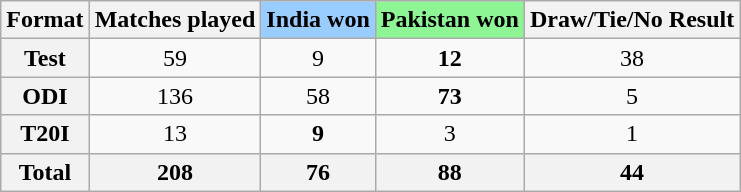<table class="wikitable" style="text-align:center">
<tr>
<th>Format</th>
<th>Matches played</th>
<th style="background:#99ccff;">India won</th>
<th style="background:#8ef595;">Pakistan won</th>
<th>Draw/Tie/No Result</th>
</tr>
<tr>
<th>Test</th>
<td>59</td>
<td>9</td>
<td><strong>12</strong></td>
<td>38</td>
</tr>
<tr>
<th>ODI</th>
<td>136</td>
<td>58</td>
<td><strong>73</strong></td>
<td>5</td>
</tr>
<tr>
<th>T20I</th>
<td>13</td>
<td><strong>9</strong></td>
<td>3</td>
<td>1</td>
</tr>
<tr>
<th>Total</th>
<th>208</th>
<th>76</th>
<th>88</th>
<th>44</th>
</tr>
</table>
